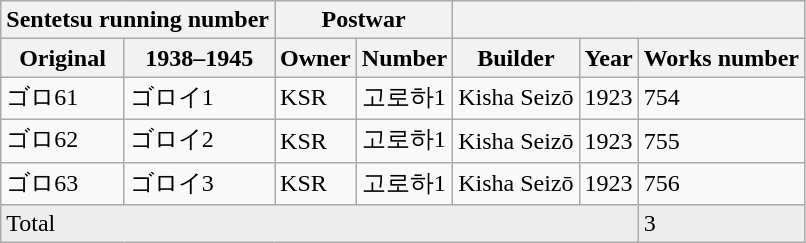<table class="wikitable">
<tr>
<th colspan="2">Sentetsu running number</th>
<th colspan="2">Postwar</th>
<th colspan="3"></th>
</tr>
<tr>
<th>Original</th>
<th>1938–1945</th>
<th>Owner</th>
<th>Number</th>
<th>Builder</th>
<th>Year</th>
<th>Works number</th>
</tr>
<tr>
<td>ゴロ61</td>
<td>ゴロイ1</td>
<td>KSR</td>
<td>고로하1</td>
<td>Kisha Seizō</td>
<td>1923</td>
<td>754</td>
</tr>
<tr>
<td>ゴロ62</td>
<td>ゴロイ2</td>
<td>KSR</td>
<td>고로하1</td>
<td>Kisha Seizō</td>
<td>1923</td>
<td>755</td>
</tr>
<tr>
<td>ゴロ63</td>
<td>ゴロイ3</td>
<td>KSR</td>
<td>고로하1</td>
<td>Kisha Seizō</td>
<td>1923</td>
<td>756</td>
</tr>
<tr>
<td bgcolor=#ededed colspan="6">Total</td>
<td bgcolor=#ededed>3</td>
</tr>
</table>
